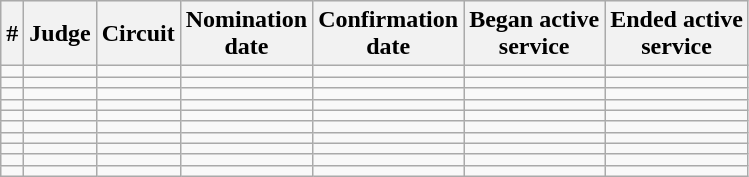<table class="sortable wikitable">
<tr bgcolor="#ececec">
<th>#</th>
<th>Judge</th>
<th>Circuit</th>
<th>Nomination<br>date</th>
<th>Confirmation<br>date</th>
<th>Began active<br>service</th>
<th>Ended active<br>service</th>
</tr>
<tr>
<td></td>
<td></td>
<td></td>
<td></td>
<td></td>
<td></td>
<td></td>
</tr>
<tr>
<td></td>
<td></td>
<td></td>
<td></td>
<td></td>
<td></td>
<td></td>
</tr>
<tr>
<td></td>
<td></td>
<td></td>
<td></td>
<td></td>
<td></td>
<td></td>
</tr>
<tr>
<td></td>
<td></td>
<td></td>
<td></td>
<td></td>
<td></td>
<td></td>
</tr>
<tr>
<td></td>
<td></td>
<td></td>
<td></td>
<td></td>
<td></td>
<td></td>
</tr>
<tr>
<td></td>
<td></td>
<td></td>
<td></td>
<td></td>
<td></td>
<td></td>
</tr>
<tr>
<td></td>
<td></td>
<td></td>
<td></td>
<td></td>
<td></td>
<td></td>
</tr>
<tr>
<td></td>
<td></td>
<td></td>
<td></td>
<td></td>
<td></td>
<td></td>
</tr>
<tr>
<td></td>
<td></td>
<td></td>
<td></td>
<td></td>
<td></td>
<td></td>
</tr>
<tr>
<td></td>
<td></td>
<td></td>
<td></td>
<td></td>
<td></td>
<td></td>
</tr>
</table>
